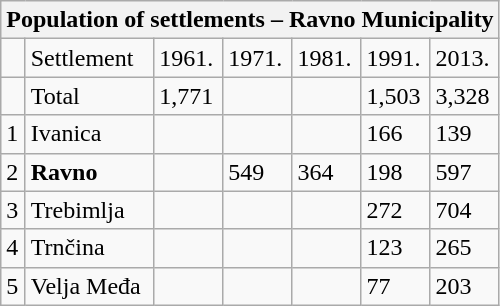<table class="wikitable">
<tr>
<th colspan="7">Population of settlements – Ravno Municipality</th>
</tr>
<tr>
<td></td>
<td>Settlement</td>
<td>1961.</td>
<td>1971.</td>
<td>1981.</td>
<td>1991.</td>
<td>2013.</td>
</tr>
<tr>
<td></td>
<td>Total</td>
<td>1,771</td>
<td></td>
<td></td>
<td>1,503</td>
<td>3,328</td>
</tr>
<tr>
<td>1</td>
<td>Ivanica</td>
<td></td>
<td></td>
<td></td>
<td>166</td>
<td>139</td>
</tr>
<tr>
<td>2</td>
<td><strong>Ravno</strong></td>
<td></td>
<td>549</td>
<td>364</td>
<td>198</td>
<td>597</td>
</tr>
<tr>
<td>3</td>
<td>Trebimlja</td>
<td></td>
<td></td>
<td></td>
<td>272</td>
<td>704</td>
</tr>
<tr>
<td>4</td>
<td>Trnčina</td>
<td></td>
<td></td>
<td></td>
<td>123</td>
<td>265</td>
</tr>
<tr>
<td>5</td>
<td>Velja Međa</td>
<td></td>
<td></td>
<td></td>
<td>77</td>
<td>203</td>
</tr>
</table>
